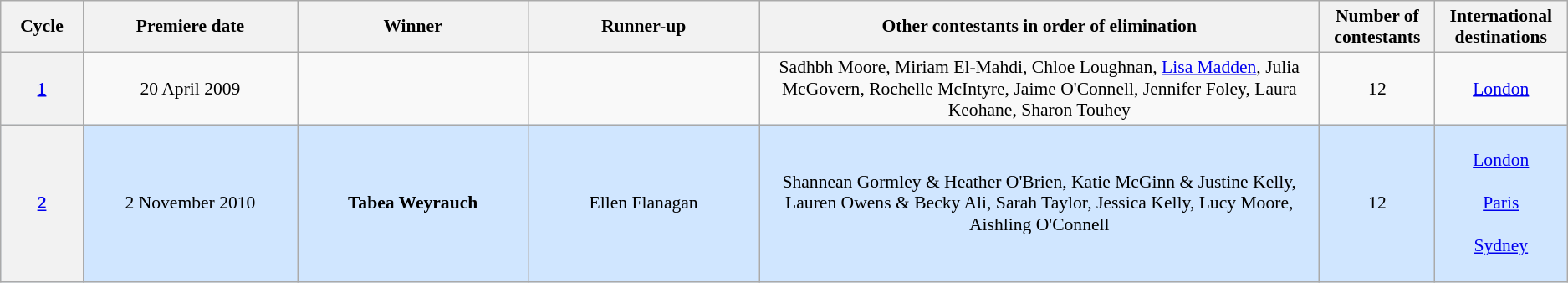<table class="wikitable" style="font-size:90%; text-align: center">
<tr>
<th width="5%">Cycle</th>
<th width="13%">Premiere date</th>
<th width=14%>Winner</th>
<th width=14%>Runner-up</th>
<th width="34%">Other contestants in order of elimination</th>
<th width="7%">Number of contestants</th>
<th width="8%">International destinations</th>
</tr>
<tr>
<th><a href='#'>1</a></th>
<td>20 April 2009</td>
<td></td>
<td></td>
<td>Sadhbh Moore, Miriam El-Mahdi, Chloe Loughnan, <a href='#'>Lisa Madden</a>, Julia McGovern, Rochelle McIntyre, Jaime O'Connell, Jennifer Foley, Laura Keohane, Sharon Touhey <br></td>
<td>12</td>
<td><br><a href='#'>London</a><br><br></td>
</tr>
<tr style="background: #D0E6FF;">
<th><a href='#'>2</a></th>
<td>2 November 2010</td>
<td><strong>Tabea Weyrauch</strong></td>
<td>Ellen Flanagan</td>
<td>Shannean Gormley & Heather O'Brien, Katie McGinn & Justine Kelly, Lauren Owens & Becky Ali, Sarah Taylor, Jessica Kelly, Lucy Moore, Aishling O'Connell</td>
<td>12</td>
<td><br><a href='#'>London</a><br><br><a href='#'>Paris</a><br><br><a href='#'>Sydney</a><br><br></td>
</tr>
</table>
